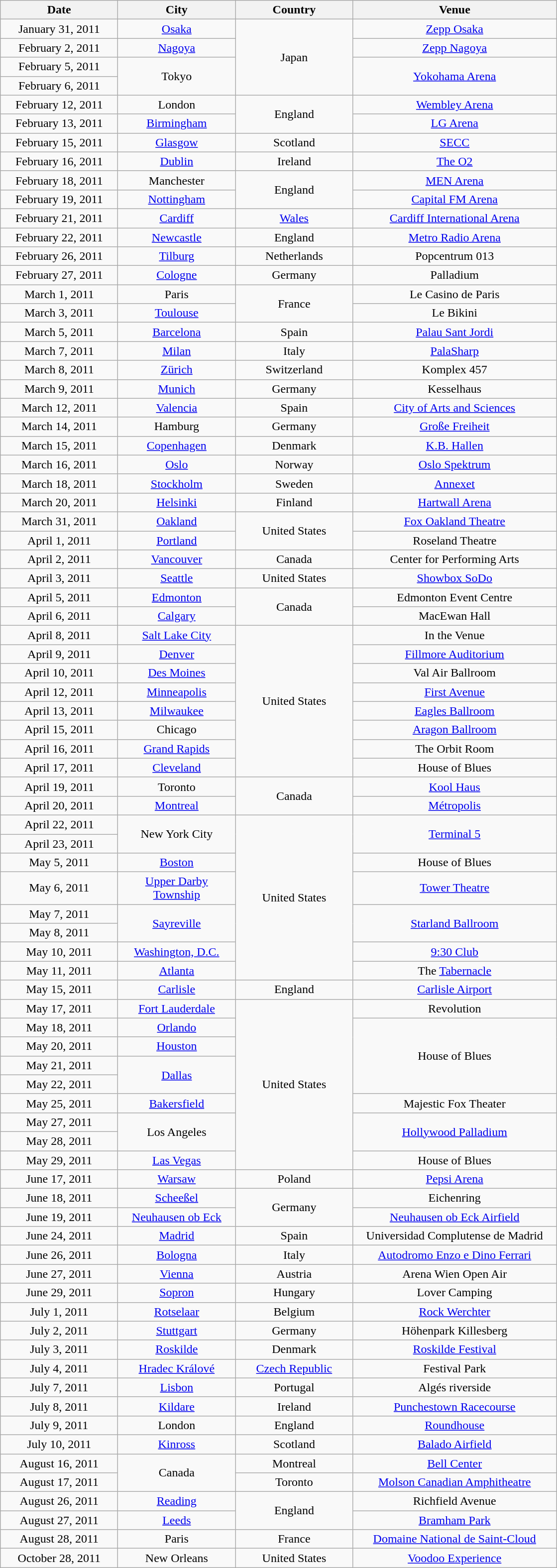<table class="wikitable" style="text-align:center;">
<tr>
<th width="150">Date</th>
<th width="150">City</th>
<th width="150">Country</th>
<th width="265">Venue</th>
</tr>
<tr>
<td>January 31, 2011</td>
<td><a href='#'>Osaka</a></td>
<td rowspan="4">Japan</td>
<td><a href='#'>Zepp Osaka</a></td>
</tr>
<tr>
<td>February 2, 2011</td>
<td><a href='#'>Nagoya</a></td>
<td><a href='#'>Zepp Nagoya</a></td>
</tr>
<tr>
<td>February 5, 2011</td>
<td rowspan="2">Tokyo</td>
<td rowspan="2"><a href='#'>Yokohama Arena</a></td>
</tr>
<tr>
<td>February 6, 2011</td>
</tr>
<tr>
<td>February 12, 2011</td>
<td>London</td>
<td rowspan="2">England</td>
<td><a href='#'>Wembley Arena</a></td>
</tr>
<tr>
<td>February 13, 2011</td>
<td><a href='#'>Birmingham</a></td>
<td><a href='#'>LG Arena</a></td>
</tr>
<tr>
<td>February 15, 2011</td>
<td><a href='#'>Glasgow</a></td>
<td>Scotland</td>
<td><a href='#'>SECC</a></td>
</tr>
<tr>
<td>February 16, 2011</td>
<td><a href='#'>Dublin</a></td>
<td>Ireland</td>
<td><a href='#'>The O2</a></td>
</tr>
<tr>
<td>February 18, 2011</td>
<td>Manchester</td>
<td rowspan="2">England</td>
<td><a href='#'>MEN Arena</a></td>
</tr>
<tr>
<td>February 19, 2011</td>
<td><a href='#'>Nottingham</a></td>
<td><a href='#'>Capital FM Arena</a></td>
</tr>
<tr>
<td>February 21, 2011</td>
<td><a href='#'>Cardiff</a></td>
<td><a href='#'>Wales</a></td>
<td><a href='#'>Cardiff International Arena</a></td>
</tr>
<tr>
<td>February 22, 2011</td>
<td><a href='#'>Newcastle</a></td>
<td>England</td>
<td><a href='#'>Metro Radio Arena</a></td>
</tr>
<tr>
<td>February 26, 2011</td>
<td><a href='#'>Tilburg</a></td>
<td>Netherlands</td>
<td>Popcentrum 013</td>
</tr>
<tr>
<td>February 27, 2011</td>
<td><a href='#'>Cologne</a></td>
<td>Germany</td>
<td>Palladium</td>
</tr>
<tr>
<td>March 1, 2011</td>
<td>Paris</td>
<td rowspan="2">France</td>
<td>Le Casino de Paris</td>
</tr>
<tr>
<td>March 3, 2011</td>
<td><a href='#'>Toulouse</a></td>
<td>Le Bikini</td>
</tr>
<tr>
<td>March 5, 2011</td>
<td><a href='#'>Barcelona</a></td>
<td>Spain</td>
<td><a href='#'>Palau Sant Jordi</a></td>
</tr>
<tr>
<td>March 7, 2011</td>
<td><a href='#'>Milan</a></td>
<td>Italy</td>
<td><a href='#'>PalaSharp</a></td>
</tr>
<tr>
<td>March 8, 2011</td>
<td><a href='#'>Zürich</a></td>
<td>Switzerland</td>
<td>Komplex 457</td>
</tr>
<tr>
<td>March 9, 2011</td>
<td><a href='#'>Munich</a></td>
<td>Germany</td>
<td>Kesselhaus</td>
</tr>
<tr>
<td>March 12, 2011</td>
<td><a href='#'>Valencia</a></td>
<td>Spain</td>
<td><a href='#'>City of Arts and Sciences</a></td>
</tr>
<tr>
<td>March 14, 2011</td>
<td>Hamburg</td>
<td>Germany</td>
<td><a href='#'>Große Freiheit</a></td>
</tr>
<tr>
<td>March 15, 2011</td>
<td><a href='#'>Copenhagen</a></td>
<td>Denmark</td>
<td><a href='#'>K.B. Hallen</a></td>
</tr>
<tr>
<td>March 16, 2011</td>
<td><a href='#'>Oslo</a></td>
<td>Norway</td>
<td><a href='#'>Oslo Spektrum</a></td>
</tr>
<tr>
<td>March 18, 2011</td>
<td><a href='#'>Stockholm</a></td>
<td>Sweden</td>
<td><a href='#'>Annexet</a></td>
</tr>
<tr>
<td>March 20, 2011</td>
<td><a href='#'>Helsinki</a></td>
<td>Finland</td>
<td><a href='#'>Hartwall Arena</a></td>
</tr>
<tr>
<td>March 31, 2011</td>
<td><a href='#'>Oakland</a></td>
<td rowspan="2">United States</td>
<td><a href='#'>Fox Oakland Theatre</a></td>
</tr>
<tr>
<td>April 1, 2011</td>
<td><a href='#'>Portland</a></td>
<td>Roseland Theatre</td>
</tr>
<tr>
<td>April 2, 2011</td>
<td><a href='#'>Vancouver</a></td>
<td>Canada</td>
<td>Center for Performing Arts</td>
</tr>
<tr>
<td>April 3, 2011</td>
<td><a href='#'>Seattle</a></td>
<td>United States</td>
<td><a href='#'>Showbox SoDo</a></td>
</tr>
<tr>
<td>April 5, 2011</td>
<td><a href='#'>Edmonton</a></td>
<td rowspan="2">Canada</td>
<td>Edmonton Event Centre</td>
</tr>
<tr>
<td>April 6, 2011</td>
<td><a href='#'>Calgary</a></td>
<td>MacEwan Hall</td>
</tr>
<tr>
<td>April 8, 2011</td>
<td><a href='#'>Salt Lake City</a></td>
<td rowspan="8">United States</td>
<td>In the Venue</td>
</tr>
<tr>
<td>April 9, 2011</td>
<td><a href='#'>Denver</a></td>
<td><a href='#'>Fillmore Auditorium</a></td>
</tr>
<tr>
<td>April 10, 2011</td>
<td><a href='#'>Des Moines</a></td>
<td>Val Air Ballroom</td>
</tr>
<tr>
<td>April 12, 2011</td>
<td><a href='#'>Minneapolis</a></td>
<td><a href='#'>First Avenue</a></td>
</tr>
<tr>
<td>April 13, 2011</td>
<td><a href='#'>Milwaukee</a></td>
<td><a href='#'>Eagles Ballroom</a></td>
</tr>
<tr>
<td>April 15, 2011</td>
<td>Chicago</td>
<td><a href='#'>Aragon Ballroom</a></td>
</tr>
<tr>
<td>April 16, 2011</td>
<td><a href='#'>Grand Rapids</a></td>
<td>The Orbit Room</td>
</tr>
<tr>
<td>April 17, 2011</td>
<td><a href='#'>Cleveland</a></td>
<td>House of Blues</td>
</tr>
<tr>
<td>April 19, 2011</td>
<td>Toronto</td>
<td rowspan="2">Canada</td>
<td><a href='#'>Kool Haus</a></td>
</tr>
<tr>
<td>April 20, 2011</td>
<td><a href='#'>Montreal</a></td>
<td><a href='#'>Métropolis</a></td>
</tr>
<tr>
<td>April 22, 2011</td>
<td rowspan="2">New York City</td>
<td rowspan="8">United States</td>
<td rowspan="2"><a href='#'>Terminal 5</a></td>
</tr>
<tr>
<td>April 23, 2011</td>
</tr>
<tr>
<td>May 5, 2011</td>
<td><a href='#'>Boston</a></td>
<td>House of Blues</td>
</tr>
<tr>
<td>May 6, 2011</td>
<td><a href='#'>Upper Darby Township</a></td>
<td><a href='#'>Tower Theatre</a></td>
</tr>
<tr>
<td>May 7, 2011</td>
<td rowspan="2"><a href='#'>Sayreville</a></td>
<td rowspan="2"><a href='#'>Starland Ballroom</a></td>
</tr>
<tr>
<td>May 8, 2011</td>
</tr>
<tr>
<td>May 10, 2011</td>
<td><a href='#'>Washington, D.C.</a></td>
<td><a href='#'>9:30 Club</a></td>
</tr>
<tr>
<td>May 11, 2011</td>
<td><a href='#'>Atlanta</a></td>
<td>The <a href='#'>Tabernacle</a></td>
</tr>
<tr>
<td>May 15, 2011</td>
<td><a href='#'>Carlisle</a></td>
<td>England</td>
<td><a href='#'>Carlisle Airport</a> </td>
</tr>
<tr>
<td>May 17, 2011</td>
<td><a href='#'>Fort Lauderdale</a></td>
<td rowspan="9">United States</td>
<td>Revolution</td>
</tr>
<tr>
<td>May 18, 2011</td>
<td><a href='#'>Orlando</a></td>
<td rowspan="4">House of Blues</td>
</tr>
<tr>
<td>May 20, 2011</td>
<td><a href='#'>Houston</a></td>
</tr>
<tr>
<td>May 21, 2011</td>
<td rowspan="2"><a href='#'>Dallas</a></td>
</tr>
<tr>
<td>May 22, 2011</td>
</tr>
<tr>
<td>May 25, 2011</td>
<td><a href='#'>Bakersfield</a></td>
<td>Majestic Fox Theater</td>
</tr>
<tr>
<td>May 27, 2011</td>
<td rowspan="2">Los Angeles</td>
<td rowspan="2"><a href='#'>Hollywood Palladium</a></td>
</tr>
<tr>
<td>May 28, 2011</td>
</tr>
<tr>
<td>May 29, 2011</td>
<td><a href='#'>Las Vegas</a></td>
<td>House of Blues</td>
</tr>
<tr>
<td>June 17, 2011</td>
<td><a href='#'>Warsaw</a></td>
<td>Poland</td>
<td><a href='#'>Pepsi Arena</a> </td>
</tr>
<tr>
<td>June 18, 2011</td>
<td><a href='#'>Scheeßel</a></td>
<td rowspan="2">Germany</td>
<td>Eichenring </td>
</tr>
<tr>
<td>June 19, 2011</td>
<td><a href='#'>Neuhausen ob Eck</a></td>
<td><a href='#'>Neuhausen ob Eck Airfield</a> </td>
</tr>
<tr>
<td>June 24, 2011</td>
<td><a href='#'>Madrid</a></td>
<td>Spain</td>
<td>Universidad Complutense de Madrid </td>
</tr>
<tr>
<td>June 26, 2011</td>
<td><a href='#'>Bologna</a></td>
<td>Italy</td>
<td><a href='#'>Autodromo Enzo e Dino Ferrari</a> </td>
</tr>
<tr>
<td>June 27, 2011</td>
<td><a href='#'>Vienna</a></td>
<td>Austria</td>
<td>Arena Wien Open Air</td>
</tr>
<tr>
<td>June 29, 2011</td>
<td><a href='#'>Sopron</a></td>
<td>Hungary</td>
<td>Lover Camping </td>
</tr>
<tr>
<td>July 1, 2011</td>
<td><a href='#'>Rotselaar</a></td>
<td>Belgium</td>
<td><a href='#'>Rock Werchter</a></td>
</tr>
<tr>
<td>July 2, 2011</td>
<td><a href='#'>Stuttgart</a></td>
<td>Germany</td>
<td>Höhenpark Killesberg</td>
</tr>
<tr>
<td>July 3, 2011</td>
<td><a href='#'>Roskilde</a></td>
<td>Denmark</td>
<td><a href='#'>Roskilde Festival</a></td>
</tr>
<tr>
<td>July 4, 2011</td>
<td><a href='#'>Hradec Králové</a></td>
<td><a href='#'>Czech Republic</a></td>
<td>Festival Park </td>
</tr>
<tr>
<td>July 7, 2011</td>
<td><a href='#'>Lisbon</a></td>
<td>Portugal</td>
<td>Algés riverside </td>
</tr>
<tr>
<td>July 8, 2011</td>
<td><a href='#'>Kildare</a></td>
<td>Ireland</td>
<td><a href='#'>Punchestown Racecourse</a> </td>
</tr>
<tr>
<td>July 9, 2011</td>
<td>London</td>
<td>England</td>
<td><a href='#'>Roundhouse</a> </td>
</tr>
<tr>
<td>July 10, 2011</td>
<td><a href='#'>Kinross</a></td>
<td>Scotland</td>
<td><a href='#'>Balado Airfield</a> </td>
</tr>
<tr>
<td>August 16, 2011</td>
<td rowspan="2">Canada</td>
<td>Montreal</td>
<td><a href='#'>Bell Center</a></td>
</tr>
<tr>
<td>August 17, 2011</td>
<td>Toronto</td>
<td><a href='#'>Molson Canadian Amphitheatre</a></td>
</tr>
<tr>
<td>August 26, 2011</td>
<td><a href='#'>Reading</a></td>
<td rowspan="2">England</td>
<td>Richfield Avenue </td>
</tr>
<tr>
<td>August 27, 2011</td>
<td><a href='#'>Leeds</a></td>
<td><a href='#'>Bramham Park</a> </td>
</tr>
<tr>
<td>August 28, 2011</td>
<td>Paris</td>
<td>France</td>
<td><a href='#'>Domaine National de Saint-Cloud</a> </td>
</tr>
<tr>
<td>October 28, 2011</td>
<td>New Orleans</td>
<td>United States</td>
<td><a href='#'>Voodoo Experience</a></td>
</tr>
</table>
